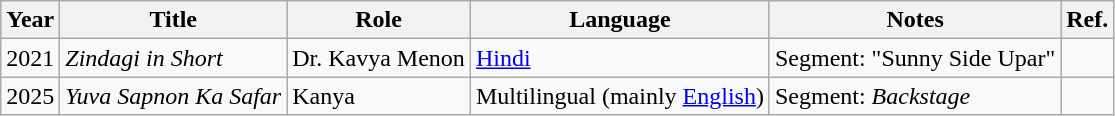<table class="wikitable sortable">
<tr>
<th>Year</th>
<th>Title</th>
<th>Role</th>
<th>Language</th>
<th>Notes</th>
<th>Ref.</th>
</tr>
<tr>
<td>2021</td>
<td><em>Zindagi in Short</em></td>
<td>Dr. Kavya Menon</td>
<td><a href='#'>Hindi</a></td>
<td>Segment: "Sunny Side Upar"</td>
<td></td>
</tr>
<tr>
<td>2025</td>
<td><em>Yuva Sapnon Ka Safar</em></td>
<td>Kanya</td>
<td>Multilingual (mainly <a href='#'>English</a>)</td>
<td>Segment: <em>Backstage</em></td>
<td></td>
</tr>
</table>
